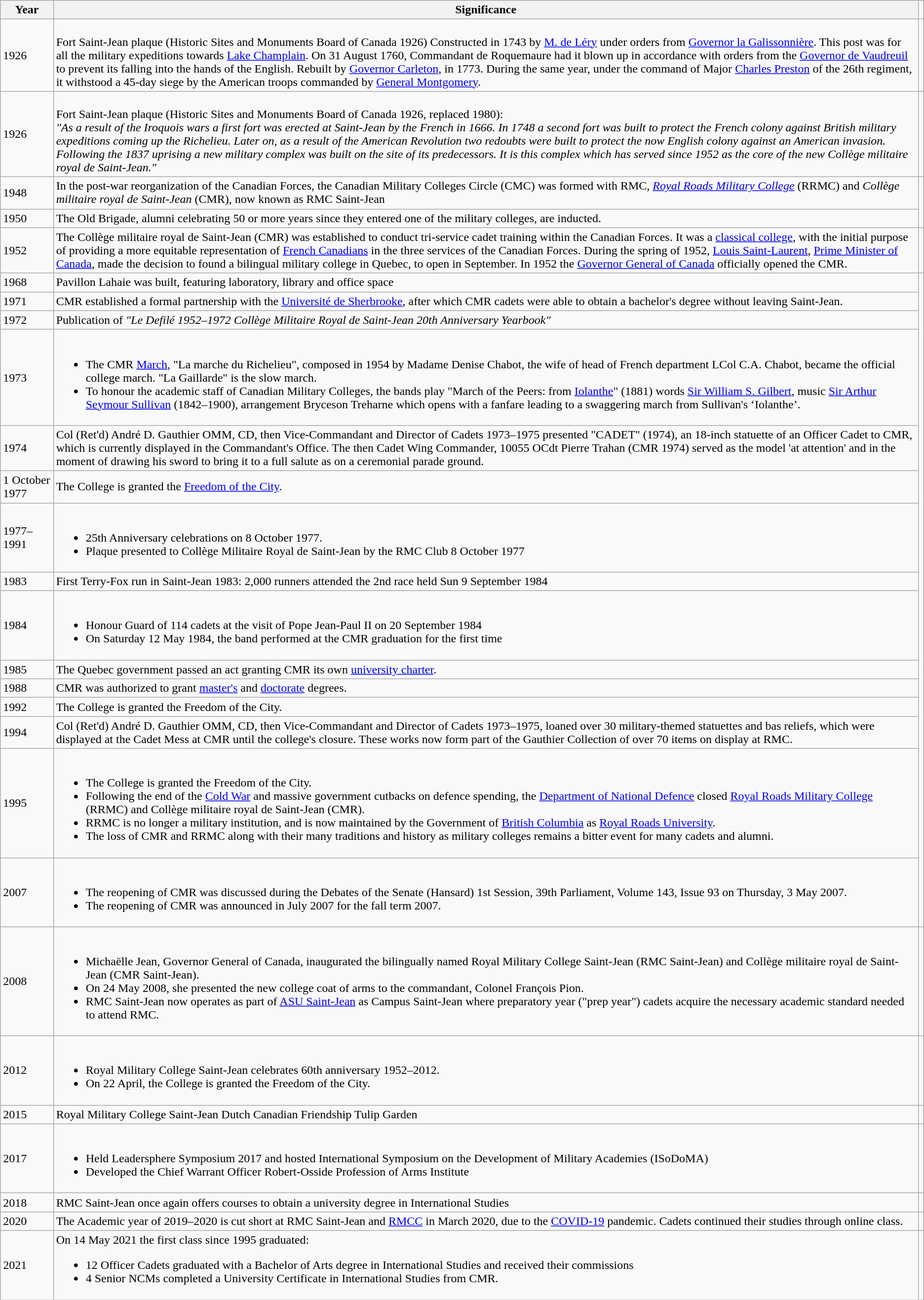<table class="wikitable">
<tr>
<th>Year</th>
<th>Significance</th>
</tr>
<tr>
<td>1926</td>
<td><br>Fort Saint-Jean plaque (Historic Sites and Monuments Board of Canada 1926)
Constructed in 1743 by <a href='#'>M. de Léry</a> under orders from <a href='#'>Governor la Galissonnière</a>. This post was for all the military expeditions towards <a href='#'>Lake Champlain</a>. On 31 August 1760, Commandant de Roquemaure had it blown up in accordance with orders from the <a href='#'>Governor de Vaudreuil</a> to prevent its falling into the hands of the English. Rebuilt by <a href='#'>Governor Carleton</a>, in 1773. During the same year, under the command of Major <a href='#'>Charles Preston</a> of the 26th regiment, it withstood a 45-day siege by the American troops commanded by <a href='#'>General Montgomery</a>.</td>
<td></td>
</tr>
<tr>
<td>1926</td>
<td><br>Fort Saint-Jean plaque (Historic Sites and Monuments Board of Canada 1926, replaced 1980):<br><em>"As a result of the Iroquois wars a first fort was erected at Saint-Jean by the French in 1666. In 1748 a second fort was built to protect the French colony against British military expeditions coming up the Richelieu. Later on, as a result of the American Revolution two redoubts were built to protect the now English colony against an American invasion. Following the 1837 uprising a new military complex was built on the site of its predecessors. It is this complex which has served since 1952 as the core of the new Collège militaire royal de Saint-Jean."</em></td>
<td></td>
</tr>
<tr>
<td>1948</td>
<td>In the post-war reorganization of the Canadian Forces, the Canadian Military Colleges Circle (CMC) was formed with RMC, <em><a href='#'>Royal Roads Military College</a></em> (RRMC) and <em>Collège militaire royal de Saint-Jean</em> (CMR), now known as RMC Saint-Jean</td>
</tr>
<tr>
<td>1950</td>
<td>The Old Brigade, alumni celebrating 50 or more years since they entered one of the military colleges, are inducted.</td>
</tr>
<tr>
<td>1952</td>
<td>The Collège militaire royal de Saint-Jean (CMR) was established to conduct tri-service cadet training within the Canadian Forces. It was a <a href='#'>classical college</a>, with the initial purpose of providing a more equitable representation of <a href='#'>French Canadians</a> in the three services of the Canadian Forces. During the spring of 1952, <a href='#'>Louis Saint-Laurent</a>, <a href='#'>Prime Minister of Canada</a>, made the decision to found a bilingual military college in Quebec, to open in September. In 1952 the <a href='#'>Governor General of Canada</a> officially opened the CMR.</td>
<td></td>
</tr>
<tr>
<td>1968</td>
<td>Pavillon Lahaie was built, featuring laboratory, library and office space</td>
</tr>
<tr>
<td>1971</td>
<td>CMR established a formal partnership with the <a href='#'>Université de Sherbrooke</a>, after which CMR cadets were able to obtain a bachelor's degree without leaving Saint-Jean.</td>
</tr>
<tr>
<td>1972</td>
<td>Publication of <em>"Le Defilé 1952–1972 Collège Militaire Royal de Saint-Jean 20th Anniversary Yearbook"</em></td>
</tr>
<tr>
<td>1973</td>
<td><br><ul><li>The CMR <a href='#'>March</a>, "La marche du Richelieu", composed in 1954 by Madame Denise Chabot, the wife of head of French department LCol C.A. Chabot, became the official college march. "La Gaillarde" is the slow march.</li><li>To honour the academic staff of Canadian Military Colleges, the bands play "March of the Peers: from <a href='#'>Iolanthe</a>" (1881) words <a href='#'>Sir William S. Gilbert</a>, music <a href='#'>Sir Arthur Seymour Sullivan</a> (1842–1900), arrangement Bryceson Treharne which opens with a fanfare leading to a swaggering march from Sullivan's ‘Iolanthe’.</li></ul></td>
</tr>
<tr>
<td>1974</td>
<td>Col (Ret'd) André D. Gauthier OMM, CD, then Vice-Commandant and Director of Cadets 1973–1975 presented "CADET" (1974), an 18-inch statuette of an Officer Cadet to CMR, which is currently displayed in the Commandant's Office. The then Cadet Wing Commander, 10055 OCdt Pierre Trahan (CMR 1974) served as the model 'at attention' and in the moment of drawing his sword to bring it to a full salute as on a ceremonial parade ground.</td>
</tr>
<tr>
<td>1 October 1977</td>
<td>The College is granted the <a href='#'>Freedom of the City</a>.</td>
</tr>
<tr>
<td>1977–1991</td>
<td><br><ul><li>25th Anniversary celebrations on 8 October 1977.</li><li>Plaque presented to Collège Militaire Royal de Saint-Jean by the RMC Club 8 October 1977</li></ul></td>
</tr>
<tr>
<td>1983</td>
<td>First Terry-Fox run in Saint-Jean 1983: 2,000 runners attended the 2nd race held Sun 9 September 1984</td>
</tr>
<tr>
<td>1984</td>
<td><br><ul><li>Honour Guard of 114 cadets at the visit of Pope Jean-Paul II on 20 September 1984</li><li>On Saturday 12 May 1984, the band performed at the CMR graduation for the first time</li></ul></td>
</tr>
<tr>
<td>1985</td>
<td>The Quebec government passed an act granting CMR its own <a href='#'>university charter</a>.</td>
</tr>
<tr>
<td>1988</td>
<td>CMR was authorized to grant <a href='#'>master's</a> and <a href='#'>doctorate</a> degrees.</td>
</tr>
<tr>
<td>1992</td>
<td>The College is granted the Freedom of the City.</td>
</tr>
<tr>
<td>1994</td>
<td>Col (Ret'd) André D. Gauthier OMM, CD, then Vice-Commandant and Director of Cadets 1973–1975, loaned over 30 military-themed statuettes and bas reliefs, which were displayed at the Cadet Mess at CMR until the college's closure. These works now form part of the Gauthier Collection of over 70 items on display at RMC.</td>
</tr>
<tr>
<td>1995</td>
<td><br><ul><li>The College is granted the Freedom of the City.</li><li>Following the end of the <a href='#'>Cold War</a> and massive government cutbacks on defence spending, the <a href='#'>Department of National Defence</a> closed <a href='#'>Royal Roads Military College</a> (RRMC) and Collège militaire royal de Saint-Jean (CMR).</li><li>RRMC is no longer a military institution, and is now maintained by the Government of <a href='#'>British Columbia</a> as <a href='#'>Royal Roads University</a>.</li><li>The loss of CMR and RRMC along with their many traditions and history as military colleges remains a bitter event for many cadets and alumni.</li></ul></td>
</tr>
<tr>
<td>2007</td>
<td><br><ul><li>The reopening of CMR was discussed during the Debates of the Senate (Hansard) 1st Session, 39th Parliament, Volume 143, Issue 93 on Thursday, 3 May 2007.</li><li>The reopening of CMR was announced in July 2007 for the fall term 2007.</li></ul></td>
</tr>
<tr>
<td>2008</td>
<td><br><ul><li>Michaëlle Jean, Governor General of Canada, inaugurated the bilingually named Royal Military College Saint-Jean (RMC Saint-Jean) and Collège militaire royal de Saint-Jean (CMR Saint-Jean).</li><li>On 24 May 2008, she presented the new college coat of arms to the commandant, Colonel François Pion.</li><li>RMC Saint-Jean now operates as part of <a href='#'>ASU Saint-Jean</a> as Campus Saint-Jean where preparatory year ("prep year") cadets acquire the necessary academic standard needed to attend RMC.</li></ul></td>
<td></td>
</tr>
<tr>
<td>2012</td>
<td><br><ul><li>Royal Military College Saint-Jean celebrates 60th anniversary 1952–2012.</li><li>On 22 April, the College is granted the Freedom of the City.</li></ul></td>
<td></td>
</tr>
<tr>
<td>2015</td>
<td>Royal Military College Saint-Jean Dutch Canadian Friendship Tulip Garden</td>
<td></td>
</tr>
<tr>
<td>2017</td>
<td><br><ul><li>Held Leadersphere Symposium 2017 and hosted International Symposium on the Development of Military Academies (ISoDoMA)</li><li>Developed the Chief Warrant Officer Robert-Osside Profession of Arms Institute</li></ul></td>
<td></td>
</tr>
<tr>
<td>2018</td>
<td>RMC Saint-Jean once again offers courses to obtain a university degree in International Studies</td>
<td></td>
</tr>
<tr>
<td>2020</td>
<td>The Academic year of 2019–2020 is cut short at RMC Saint-Jean and <a href='#'>RMCC</a> in March 2020, due to the <a href='#'>COVID-19</a> pandemic. Cadets continued their studies through online class.</td>
<td></td>
</tr>
<tr>
<td>2021</td>
<td>On 14 May 2021 the first class since 1995 graduated:<br><ul><li>12 Officer Cadets graduated with a Bachelor of Arts degree in International Studies and received their commissions</li><li>4 Senior NCMs completed a University Certificate in International Studies from CMR.</li></ul></td>
<td></td>
</tr>
</table>
